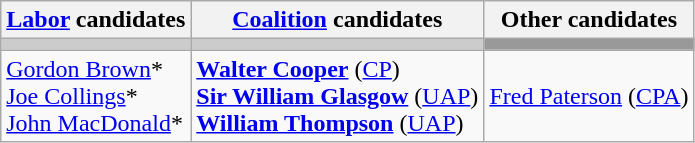<table class="wikitable">
<tr>
<th><a href='#'>Labor</a> candidates</th>
<th><a href='#'>Coalition</a> candidates</th>
<th>Other candidates</th>
</tr>
<tr bgcolor="#cccccc">
<td></td>
<td></td>
<td bgcolor="#999999"></td>
</tr>
<tr>
<td><a href='#'>Gordon Brown</a>*<br><a href='#'>Joe Collings</a>*<br><a href='#'>John MacDonald</a>*</td>
<td><strong><a href='#'>Walter Cooper</a></strong> (<a href='#'>CP</a>)<br><strong><a href='#'>Sir William Glasgow</a></strong> (<a href='#'>UAP</a>)<br><strong><a href='#'>William Thompson</a></strong> (<a href='#'>UAP</a>)</td>
<td><a href='#'>Fred Paterson</a> (<a href='#'>CPA</a>)</td>
</tr>
</table>
